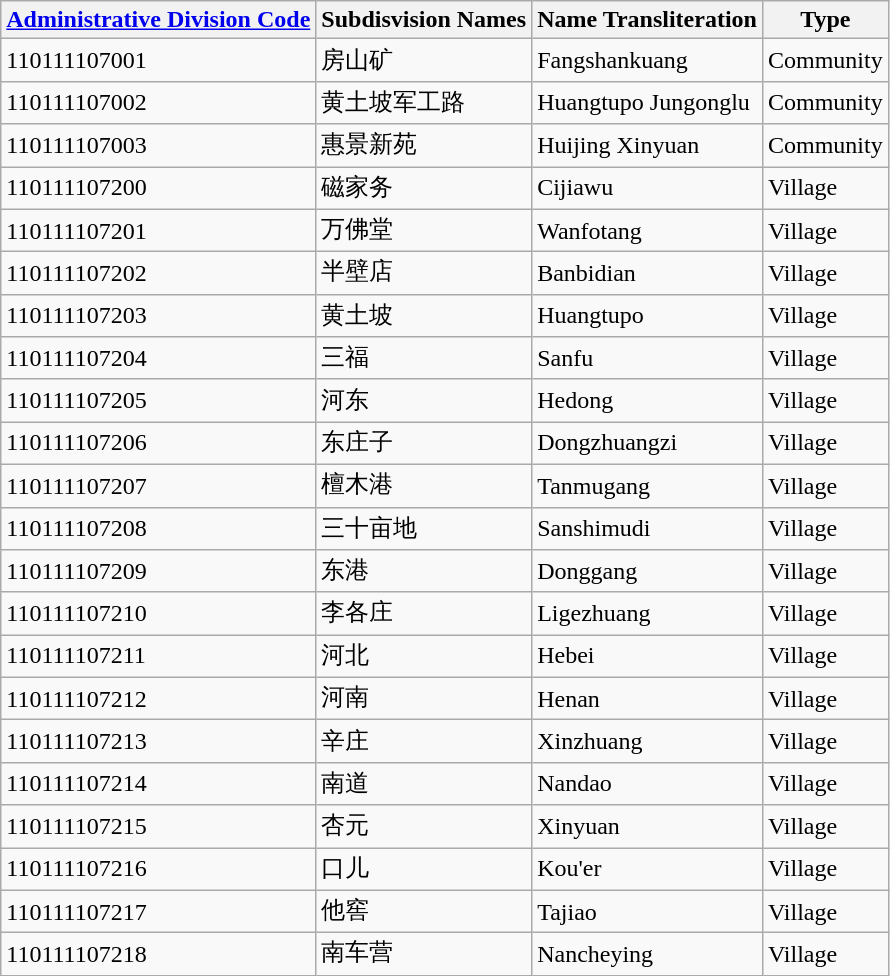<table class="wikitable sortable">
<tr>
<th><a href='#'>Administrative Division Code</a></th>
<th>Subdisvision Names</th>
<th>Name Transliteration</th>
<th>Type</th>
</tr>
<tr>
<td>110111107001</td>
<td>房山矿</td>
<td>Fangshankuang</td>
<td>Community</td>
</tr>
<tr>
<td>110111107002</td>
<td>黄土坡军工路</td>
<td>Huangtupo Jungonglu</td>
<td>Community</td>
</tr>
<tr>
<td>110111107003</td>
<td>惠景新苑</td>
<td>Huijing Xinyuan</td>
<td>Community</td>
</tr>
<tr>
<td>110111107200</td>
<td>磁家务</td>
<td>Cijiawu</td>
<td>Village</td>
</tr>
<tr>
<td>110111107201</td>
<td>万佛堂</td>
<td>Wanfotang</td>
<td>Village</td>
</tr>
<tr>
<td>110111107202</td>
<td>半壁店</td>
<td>Banbidian</td>
<td>Village</td>
</tr>
<tr>
<td>110111107203</td>
<td>黄土坡</td>
<td>Huangtupo</td>
<td>Village</td>
</tr>
<tr>
<td>110111107204</td>
<td>三福</td>
<td>Sanfu</td>
<td>Village</td>
</tr>
<tr>
<td>110111107205</td>
<td>河东</td>
<td>Hedong</td>
<td>Village</td>
</tr>
<tr>
<td>110111107206</td>
<td>东庄子</td>
<td>Dongzhuangzi</td>
<td>Village</td>
</tr>
<tr>
<td>110111107207</td>
<td>檀木港</td>
<td>Tanmugang</td>
<td>Village</td>
</tr>
<tr>
<td>110111107208</td>
<td>三十亩地</td>
<td>Sanshimudi</td>
<td>Village</td>
</tr>
<tr>
<td>110111107209</td>
<td>东港</td>
<td>Donggang</td>
<td>Village</td>
</tr>
<tr>
<td>110111107210</td>
<td>李各庄</td>
<td>Ligezhuang</td>
<td>Village</td>
</tr>
<tr>
<td>110111107211</td>
<td>河北</td>
<td>Hebei</td>
<td>Village</td>
</tr>
<tr>
<td>110111107212</td>
<td>河南</td>
<td>Henan</td>
<td>Village</td>
</tr>
<tr>
<td>110111107213</td>
<td>辛庄</td>
<td>Xinzhuang</td>
<td>Village</td>
</tr>
<tr>
<td>110111107214</td>
<td>南道</td>
<td>Nandao</td>
<td>Village</td>
</tr>
<tr>
<td>110111107215</td>
<td>杏元</td>
<td>Xinyuan</td>
<td>Village</td>
</tr>
<tr>
<td>110111107216</td>
<td>口儿</td>
<td>Kou'er</td>
<td>Village</td>
</tr>
<tr>
<td>110111107217</td>
<td>他窖</td>
<td>Tajiao</td>
<td>Village</td>
</tr>
<tr>
<td>110111107218</td>
<td>南车营</td>
<td>Nancheying</td>
<td>Village</td>
</tr>
</table>
